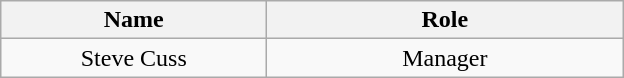<table class="wikitable" border="1">
<tr>
<th width="170">Name</th>
<th width="230">Role</th>
</tr>
<tr>
<td align="center">Steve Cuss</td>
<td align="center">Manager</td>
</tr>
</table>
